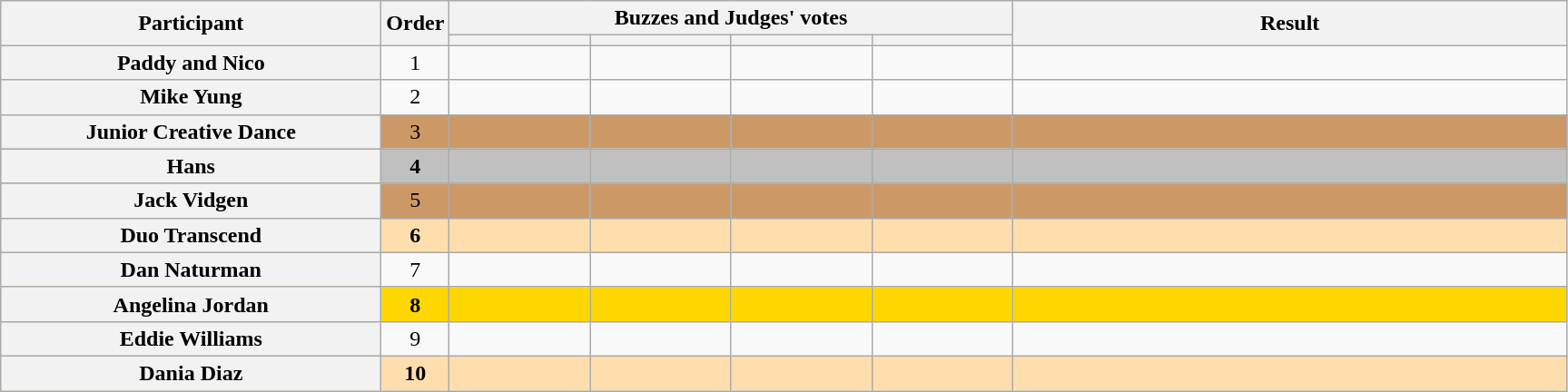<table class="wikitable plainrowheaders sortable" style="text-align:center;">
<tr>
<th scope="col" rowspan="2" class="unsortable" style="width:17em;">Participant</th>
<th scope="col" rowspan="2" style="width:1em;">Order</th>
<th scope="col" colspan="4" class="unsortable" style="width:24em;">Buzzes and Judges' votes</th>
<th scope="col" rowspan="2" style="width:25em;">Result</th>
</tr>
<tr>
<th scope="col" class="unsortable" style="width:6em;"></th>
<th scope="col" class="unsortable" style="width:6em;"></th>
<th scope="col" class="unsortable" style="width:6em;"></th>
<th scope="col" class="unsortable" style="width:6em;"></th>
</tr>
<tr>
<th scope="row">Paddy and Nico</th>
<td>1</td>
<td style="text-align:center;"></td>
<td style="text-align:center;"></td>
<td style="text-align:center;"></td>
<td style="text-align:center;"></td>
<td></td>
</tr>
<tr>
<th scope="row">Mike Yung</th>
<td>2</td>
<td style="text-align:center;"></td>
<td style="text-align:center;"></td>
<td style="text-align:center;"></td>
<td style="text-align:center;"></td>
<td></td>
</tr>
<tr bgcolor=#c96>
<th scope="row">Junior Creative Dance</th>
<td>3</td>
<td style="text-align:center;"></td>
<td style="text-align:center;"></td>
<td style="text-align:center;"></td>
<td style="text-align:center;"></td>
<td></td>
</tr>
<tr bgcolor=silver>
<th scope="row"><strong>Hans</strong></th>
<td><strong>4</strong></td>
<td style="text-align:center;"></td>
<td style="text-align:center;"></td>
<td style="text-align:center;"></td>
<td style="text-align:center;"></td>
<td><strong></strong></td>
</tr>
<tr bgcolor=#c96>
<th scope="row">Jack Vidgen</th>
<td>5</td>
<td style="text-align:center;"></td>
<td style="text-align:center;"></td>
<td style="text-align:center;"></td>
<td style="text-align:center;"></td>
<td></td>
</tr>
<tr bgcolor=NavajoWhite>
<th scope="row"><strong>Duo Transcend</strong></th>
<td><strong>6</strong></td>
<td style="text-align:center;"></td>
<td style="text-align:center;"></td>
<td style="text-align:center;"></td>
<td style="text-align:center;"></td>
<td><strong></strong></td>
</tr>
<tr>
<th scope="row">Dan Naturman</th>
<td>7</td>
<td style="text-align:center;"></td>
<td style="text-align:center;"></td>
<td style="text-align:center;"></td>
<td style="text-align:center;"></td>
<td></td>
</tr>
<tr bgcolor=gold>
<th scope="row"><strong>Angelina Jordan</strong></th>
<td><strong>8</strong></td>
<td style="text-align:center;"></td>
<td style="text-align:center;"></td>
<td style="text-align:center;"></td>
<td style="text-align:center;"></td>
<td><strong></strong></td>
</tr>
<tr>
<th scope="row">Eddie Williams</th>
<td>9</td>
<td style="text-align:center;"></td>
<td style="text-align:center;"></td>
<td style="text-align:center;"></td>
<td style="text-align:center;"></td>
<td></td>
</tr>
<tr bgcolor=NavajoWhite>
<th scope="row"><strong>Dania Diaz</strong></th>
<td><strong>10</strong></td>
<td style="text-align:center;"></td>
<td style="text-align:center;"></td>
<td style="text-align:center;"></td>
<td style="text-align:center;"></td>
<td><strong></strong></td>
</tr>
</table>
